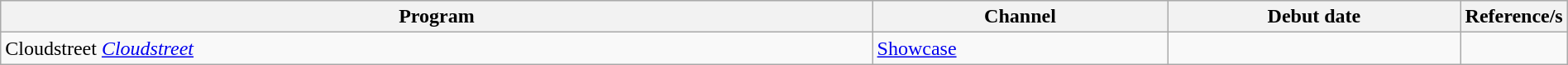<table class="wikitable sortable" width="100%">
<tr bgcolor="#efefef">
<th width=60%>Program</th>
<th width=20%>Channel</th>
<th width=20%>Debut date</th>
<th class="unsortable">Reference/s</th>
</tr>
<tr>
<td><span>Cloudstreet</span> <em><a href='#'>Cloudstreet</a></em></td>
<td><a href='#'>Showcase</a></td>
<td></td>
<td></td>
</tr>
</table>
